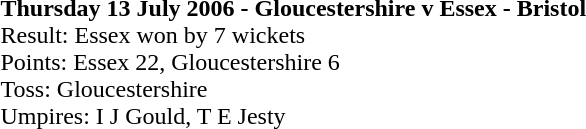<table>
<tr>
<td><strong>Thursday 13 July 2006 - Gloucestershire 	v 	Essex - Bristol</strong><br>Result: Essex won by 7 wickets<br>
Points: Essex 22, Gloucestershire 6<br>Toss: Gloucestershire<br>
Umpires: I J Gould, T E Jesty<br></td>
</tr>
</table>
